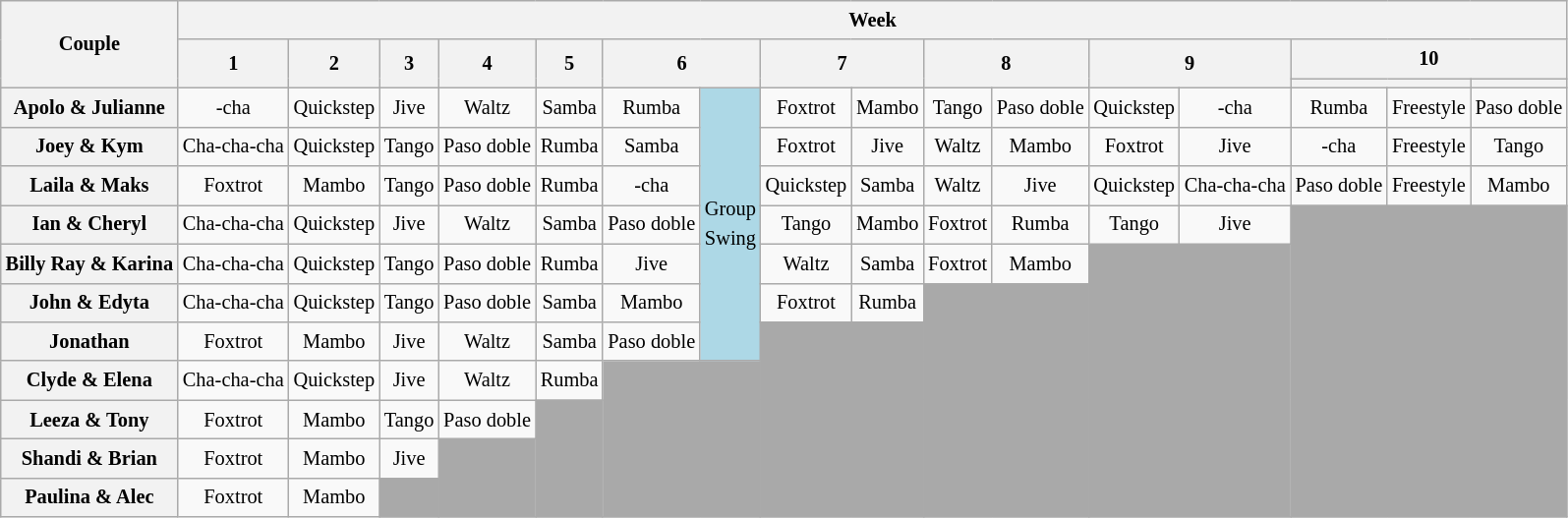<table class="wikitable unsortable" style="text-align:center; font-size:85%; line-height:20px">
<tr>
<th rowspan="3" scope="col">Couple</th>
<th colspan="16">Week</th>
</tr>
<tr>
<th rowspan="2" scope="col">1</th>
<th rowspan="2" scope="col">2</th>
<th rowspan="2" scope="col">3</th>
<th rowspan="2" scope="col">4</th>
<th rowspan="2" scope="col">5</th>
<th colspan="2" rowspan="2" scope="col">6</th>
<th colspan="2" rowspan="2" scope="col">7</th>
<th colspan="2" rowspan="2" scope="col">8</th>
<th colspan="2" rowspan="2" scope="col">9</th>
<th colspan="3" scope="col">10</th>
</tr>
<tr>
<th colspan="2"></th>
<th></th>
</tr>
<tr>
<th scope="row">Apolo & Julianne</th>
<td>-cha</td>
<td>Quickstep</td>
<td>Jive</td>
<td>Waltz</td>
<td>Samba</td>
<td>Rumba</td>
<td rowspan="7" bgcolor="lightblue">Group<br>Swing</td>
<td>Foxtrot</td>
<td>Mambo</td>
<td>Tango</td>
<td>Paso doble</td>
<td>Quickstep</td>
<td>-cha</td>
<td>Rumba</td>
<td>Freestyle</td>
<td>Paso doble</td>
</tr>
<tr>
<th scope="row">Joey & Kym</th>
<td>Cha-cha-cha</td>
<td>Quickstep</td>
<td>Tango</td>
<td>Paso doble</td>
<td>Rumba</td>
<td>Samba</td>
<td>Foxtrot</td>
<td>Jive</td>
<td>Waltz</td>
<td>Mambo</td>
<td>Foxtrot</td>
<td>Jive</td>
<td>-cha</td>
<td>Freestyle</td>
<td>Tango</td>
</tr>
<tr>
<th scope="row">Laila & Maks</th>
<td>Foxtrot</td>
<td>Mambo</td>
<td>Tango</td>
<td>Paso doble</td>
<td>Rumba</td>
<td>-cha</td>
<td>Quickstep</td>
<td>Samba</td>
<td>Waltz</td>
<td>Jive</td>
<td>Quickstep</td>
<td>Cha-cha-cha</td>
<td>Paso doble</td>
<td>Freestyle</td>
<td>Mambo</td>
</tr>
<tr>
<th scope="row">Ian & Cheryl</th>
<td>Cha-cha-cha</td>
<td>Quickstep</td>
<td>Jive</td>
<td>Waltz</td>
<td>Samba</td>
<td>Paso doble</td>
<td>Tango</td>
<td>Mambo</td>
<td>Foxtrot</td>
<td>Rumba</td>
<td>Tango</td>
<td>Jive</td>
<td colspan="3" rowspan="8" style="background:darkgray"></td>
</tr>
<tr>
<th scope="row">Billy Ray & Karina</th>
<td>Cha-cha-cha</td>
<td>Quickstep</td>
<td>Tango</td>
<td>Paso doble</td>
<td>Rumba</td>
<td>Jive</td>
<td>Waltz</td>
<td>Samba</td>
<td>Foxtrot</td>
<td>Mambo</td>
<td colspan="2" rowspan="7" style="background:darkgray"></td>
</tr>
<tr>
<th scope="row">John & Edyta</th>
<td>Cha-cha-cha</td>
<td>Quickstep</td>
<td>Tango</td>
<td>Paso doble</td>
<td>Samba</td>
<td>Mambo</td>
<td>Foxtrot</td>
<td>Rumba</td>
<td colspan="2" rowspan="6" style="background:darkgray"></td>
</tr>
<tr>
<th scope="row"> Jonathan</th>
<td>Foxtrot</td>
<td>Mambo</td>
<td>Jive</td>
<td>Waltz</td>
<td>Samba</td>
<td>Paso doble</td>
<td colspan="2" rowspan="5" style="background:darkgray"></td>
</tr>
<tr>
<th scope="row">Clyde & Elena</th>
<td>Cha-cha-cha</td>
<td>Quickstep</td>
<td>Jive</td>
<td>Waltz</td>
<td>Rumba</td>
<td colspan="2" rowspan="4" style="background:darkgray"></td>
</tr>
<tr>
<th scope="row">Leeza & Tony</th>
<td>Foxtrot</td>
<td>Mambo</td>
<td>Tango</td>
<td>Paso doble</td>
<td rowspan="3" style="background:darkgray"></td>
</tr>
<tr>
<th scope="row">Shandi & Brian</th>
<td>Foxtrot</td>
<td>Mambo</td>
<td>Jive</td>
<td rowspan="2" style="background:darkgray"></td>
</tr>
<tr>
<th scope="row">Paulina & Alec</th>
<td>Foxtrot</td>
<td>Mambo</td>
<td style="background:darkgray"></td>
</tr>
</table>
